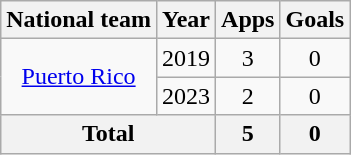<table class="wikitable" style="text-align:center">
<tr>
<th>National team</th>
<th>Year</th>
<th>Apps</th>
<th>Goals</th>
</tr>
<tr>
<td rowspan="2"><a href='#'>Puerto Rico</a></td>
<td>2019</td>
<td>3</td>
<td>0</td>
</tr>
<tr>
<td>2023</td>
<td>2</td>
<td>0</td>
</tr>
<tr>
<th colspan="2">Total</th>
<th>5</th>
<th>0</th>
</tr>
</table>
